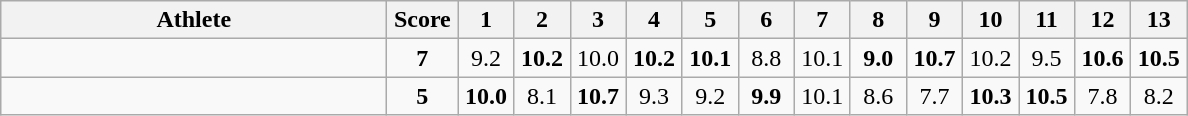<table class="wikitable" style="text-align:center">
<tr>
<th width=250>Athlete</th>
<th width=40>Score</th>
<th width=30>1</th>
<th width=30>2</th>
<th width=30>3</th>
<th width=30>4</th>
<th width=30>5</th>
<th width=30>6</th>
<th width=30>7</th>
<th width=30>8</th>
<th width=30>9</th>
<th width=30>10</th>
<th width=30>11</th>
<th width=30>12</th>
<th width=30>13</th>
</tr>
<tr>
<td align=left></td>
<td><strong>7</strong></td>
<td>9.2</td>
<td><strong>10.2</strong></td>
<td>10.0</td>
<td><strong>10.2</strong></td>
<td><strong>10.1</strong></td>
<td>8.8</td>
<td>10.1</td>
<td><strong>9.0</strong></td>
<td><strong>10.7</strong></td>
<td>10.2</td>
<td>9.5</td>
<td><strong>10.6</strong></td>
<td><strong>10.5</strong></td>
</tr>
<tr>
<td align=left></td>
<td><strong>5</strong></td>
<td><strong>10.0</strong></td>
<td>8.1</td>
<td><strong>10.7</strong></td>
<td>9.3</td>
<td>9.2</td>
<td><strong>9.9</strong></td>
<td>10.1</td>
<td>8.6</td>
<td>7.7</td>
<td><strong>10.3</strong></td>
<td><strong>10.5</strong></td>
<td>7.8</td>
<td>8.2</td>
</tr>
</table>
